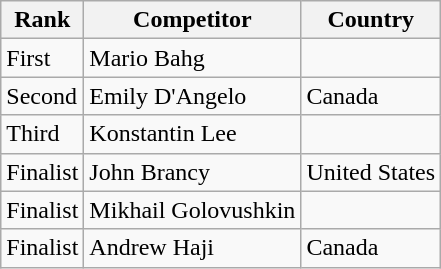<table class="wikitable">
<tr>
<th>Rank</th>
<th>Competitor</th>
<th>Country</th>
</tr>
<tr>
<td>First</td>
<td>Mario Bahg</td>
<td></td>
</tr>
<tr>
<td>Second</td>
<td>Emily D'Angelo</td>
<td> Canada</td>
</tr>
<tr>
<td>Third</td>
<td>Konstantin Lee</td>
<td></td>
</tr>
<tr>
<td>Finalist</td>
<td>John Brancy</td>
<td> United States</td>
</tr>
<tr>
<td>Finalist</td>
<td>Mikhail Golovushkin</td>
<td></td>
</tr>
<tr>
<td>Finalist</td>
<td>Andrew Haji</td>
<td> Canada</td>
</tr>
</table>
